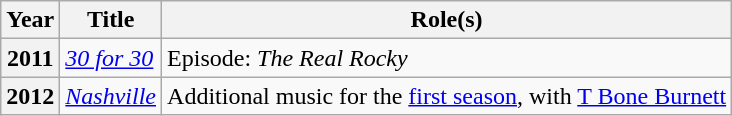<table class="wikitable sortable plainrowheaders">
<tr>
<th scope="col">Year</th>
<th scope="col">Title</th>
<th scope="col">Role(s)</th>
</tr>
<tr>
<th scope="row">2011</th>
<td><em><a href='#'>30 for 30</a></em></td>
<td>Episode: <em>The Real Rocky</em></td>
</tr>
<tr>
<th scope="row">2012</th>
<td><em><a href='#'>Nashville</a></em></td>
<td>Additional music for the <a href='#'>first season</a>, with <a href='#'>T Bone Burnett</a></td>
</tr>
</table>
